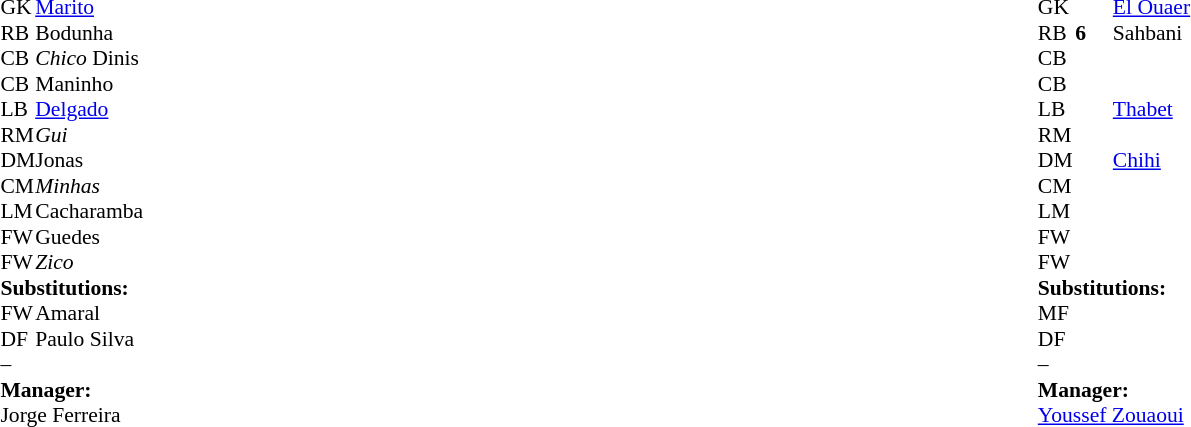<table width="100%">
<tr>
<td valign="top" width="40%"><br><table style="font-size:90%;" cellspacing="0" cellpadding="0" align="center">
<tr>
<td>GK</td>
<td><strong></strong></td>
<td> <a href='#'>Marito</a></td>
</tr>
<tr>
<td>RB</td>
<td><strong></strong></td>
<td> Bodunha</td>
</tr>
<tr>
<td>CB</td>
<td><strong></strong></td>
<td> <em>Chico</em> Dinis</td>
</tr>
<tr>
<td>CB</td>
<td><strong></strong></td>
<td> Maninho</td>
</tr>
<tr>
<td>LB</td>
<td><strong></strong></td>
<td> <a href='#'>Delgado</a></td>
<td></td>
<td></td>
</tr>
<tr>
<td>RM</td>
<td><strong></strong></td>
<td> <em>Gui</em></td>
</tr>
<tr>
<td>DM</td>
<td><strong></strong></td>
<td> Jonas</td>
</tr>
<tr>
<td>CM</td>
<td><strong></strong></td>
<td> <em>Minhas</em></td>
<td></td>
<td></td>
</tr>
<tr>
<td>LM</td>
<td><strong></strong></td>
<td> Cacharamba</td>
</tr>
<tr>
<td>FW</td>
<td><strong></strong></td>
<td> Guedes</td>
</tr>
<tr>
<td>FW</td>
<td><strong></strong></td>
<td> <em>Zico</em></td>
</tr>
<tr>
<td colspan=3><strong>Substitutions:</strong></td>
</tr>
<tr>
<td>FW</td>
<td><strong></strong></td>
<td> Amaral</td>
<td></td>
<td></td>
</tr>
<tr>
<td>DF</td>
<td><strong></strong></td>
<td> Paulo Silva</td>
<td></td>
<td></td>
</tr>
<tr>
<td>–</td>
<td></td>
<td></td>
<td></td>
</tr>
<tr>
<td colspan=3><strong>Manager:</strong></td>
</tr>
<tr>
<td colspan=4> Jorge Ferreira</td>
</tr>
</table>
</td>
<td valign="top"></td>
<td valign="top" width="50%"><br><table style="font-size:90%;" cellspacing="0" cellpadding="0" align="center">
<tr>
<th width=25></th>
<th width=25></th>
</tr>
<tr>
<th width=25></th>
<th width=25></th>
</tr>
<tr>
<td>GK</td>
<td><strong></strong></td>
<td> <a href='#'>El Ouaer</a></td>
</tr>
<tr>
<td>RB</td>
<td><strong>6</strong></td>
<td> Sahbani</td>
<td></td>
</tr>
<tr>
<td>CB</td>
<td><strong></strong></td>
<td></td>
<td></td>
<td></td>
</tr>
<tr>
<td>CB</td>
<td><strong></strong></td>
<td></td>
<td></td>
<td></td>
</tr>
<tr>
<td>LB</td>
<td><strong></strong></td>
<td> <a href='#'>Thabet</a></td>
<td></td>
</tr>
<tr>
<td>RM</td>
<td><strong></strong></td>
<td></td>
<td></td>
<td></td>
</tr>
<tr>
<td>DM</td>
<td><strong></strong></td>
<td> <a href='#'>Chihi</a></td>
<td></td>
</tr>
<tr>
<td>CM</td>
<td><strong></strong></td>
<td></td>
<td></td>
<td></td>
</tr>
<tr>
<td>LM</td>
<td><strong></strong></td>
<td></td>
<td></td>
<td></td>
</tr>
<tr>
<td>FW</td>
<td><strong></strong></td>
<td></td>
<td></td>
<td></td>
</tr>
<tr>
<td>FW</td>
<td><strong></strong></td>
<td></td>
<td></td>
<td></td>
</tr>
<tr>
<td colspan=3><strong>Substitutions:</strong></td>
</tr>
<tr>
<td>MF</td>
<td><strong></strong></td>
<td></td>
<td></td>
<td></td>
</tr>
<tr>
<td>DF</td>
<td><strong></strong></td>
<td></td>
<td></td>
<td></td>
</tr>
<tr>
<td>–</td>
<td></td>
<td></td>
<td></td>
</tr>
<tr>
<td colspan=3><strong>Manager:</strong></td>
</tr>
<tr>
<td colspan=4> <a href='#'>Youssef Zouaoui</a></td>
</tr>
</table>
</td>
</tr>
</table>
